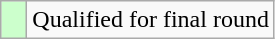<table class="wikitable">
<tr>
<td style="width:10px; background:#cfc"></td>
<td>Qualified for final round</td>
</tr>
</table>
